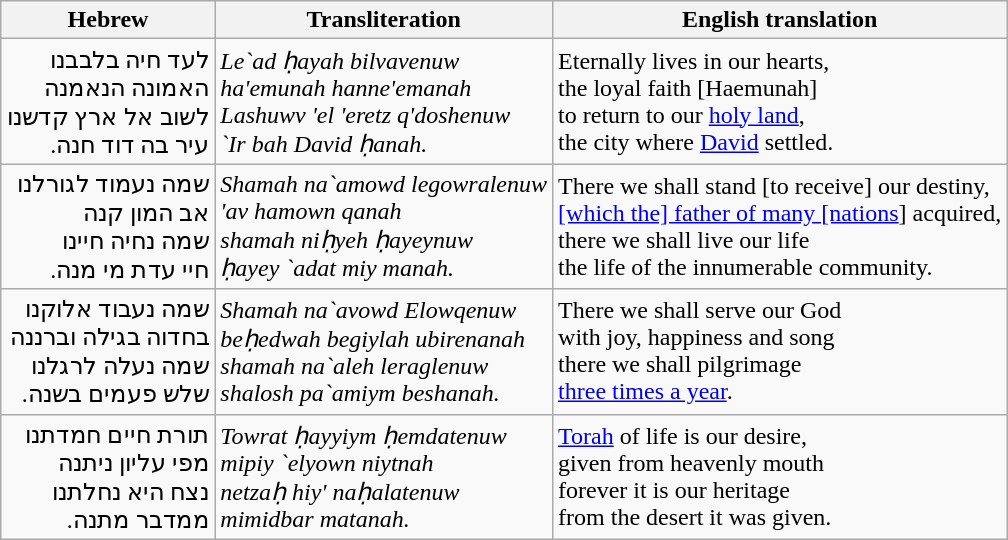<table class="wikitable" style="margin: 0 auto;">
<tr>
<th>Hebrew</th>
<th>Transliteration</th>
<th>English translation</th>
</tr>
<tr>
<td style="text-align: right; direction: rtl;" lang="he">לעד חיה בלבבנו<br>האמונה הנאמנה<br>לשוב אל ארץ קדשנו<br>עיר בה דוד חנה.</td>
<td style="font-style: italic;" lang="he-Latn">Le`ad ḥayah bilvavenuw<br>ha'emunah hanne'emanah<br>Lashuwv 'el 'eretz q'doshenuw<br> `Ir bah David ḥanah.</td>
<td>Eternally lives in our hearts,<br>the loyal faith [Haemunah]<br>to return to our <a href='#'>holy land</a>,<br>the city where <a href='#'>David</a> settled.</td>
</tr>
<tr>
<td style="text-align: right; direction: rtl;" lang="he">שמה נעמוד לגורלנו<br>אב המון קנה<br>שמה נחיה חיינו<br>חיי עדת מי מנה.</td>
<td style="font-style: italic;" lang="he-Latn">Shamah na`amowd legowralenuw<br>'av hamown qanah<br>shamah niḥyeh ḥayeynuw<br>ḥayey `adat miy manah.</td>
<td>There we shall stand [to receive] our destiny,<br><a href='#'>[which the] father of many [nations</a>] acquired,<br>there we shall live our life<br>the life of the innumerable community.</td>
</tr>
<tr>
<td style="text-align: right; direction: rtl;" lang="he">שמה נעבוד אלוקנו<br>בחדוה בגילה וברננה<br>שמה נעלה לרגלנו<br>שלש פעמים בשנה.</td>
<td style="font-style: italic;" lang="he-Latn">Shamah na`avowd Elowqenuw<br>beḥedwah begiylah ubirenanah<br>shamah na`aleh leraglenuw<br>shalosh pa`amiym beshanah.</td>
<td>There we shall serve our God<br>with joy, happiness and song<br>there we shall pilgrimage<br><a href='#'>three times a year</a>.</td>
</tr>
<tr>
<td style="text-align: right; direction: rtl;" lang="he">תורת חיים חמדתנו<br>מפי עליון ניתנה<br>נצח היא נחלתנו<br>ממדבר מתנה.</td>
<td style="font-style: italic;" lang="he-Latn">Towrat ḥayyiym ḥemdatenuw<br>mipiy `elyown niytnah<br>netzaḥ hiy' naḥalatenuw<br>mimidbar matanah.</td>
<td><a href='#'>Torah</a> of life is our desire,<br>given from heavenly mouth<br>forever it is our heritage<br>from the desert it was given.</td>
</tr>
</table>
